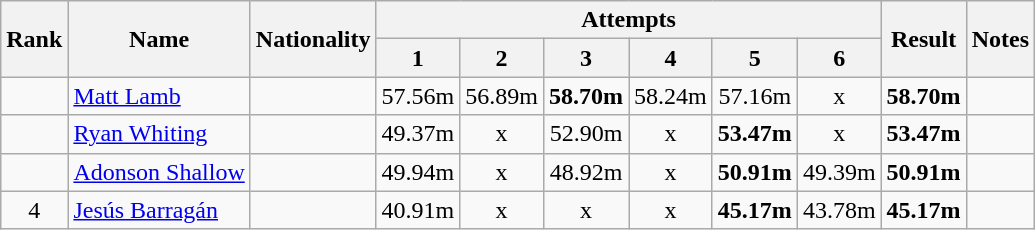<table class="wikitable sortable" style="text-align:center">
<tr>
<th rowspan=2>Rank</th>
<th rowspan=2>Name</th>
<th rowspan=2>Nationality</th>
<th colspan=6>Attempts</th>
<th rowspan=2>Result</th>
<th rowspan=2>Notes</th>
</tr>
<tr>
<th>1</th>
<th>2</th>
<th>3</th>
<th>4</th>
<th>5</th>
<th>6</th>
</tr>
<tr>
<td align=center></td>
<td align=left><a href='#'>Matt Lamb</a></td>
<td align=left></td>
<td>57.56m</td>
<td>56.89m</td>
<td><strong>58.70m</strong></td>
<td>58.24m</td>
<td>57.16m</td>
<td>x</td>
<td><strong>58.70m</strong></td>
<td></td>
</tr>
<tr>
<td align=center></td>
<td align=left><a href='#'>Ryan Whiting</a></td>
<td align=left></td>
<td>49.37m</td>
<td>x</td>
<td>52.90m</td>
<td>x</td>
<td><strong>53.47m</strong></td>
<td>x</td>
<td><strong>53.47m</strong></td>
<td></td>
</tr>
<tr>
<td align=center></td>
<td align=left><a href='#'>Adonson Shallow</a></td>
<td align=left></td>
<td>49.94m</td>
<td>x</td>
<td>48.92m</td>
<td>x</td>
<td><strong>50.91m</strong></td>
<td>49.39m</td>
<td><strong>50.91m</strong></td>
<td></td>
</tr>
<tr>
<td align=center>4</td>
<td align=left><a href='#'>Jesús Barragán</a></td>
<td align=left></td>
<td>40.91m</td>
<td>x</td>
<td>x</td>
<td>x</td>
<td><strong>45.17m</strong></td>
<td>43.78m</td>
<td><strong>45.17m</strong></td>
<td></td>
</tr>
</table>
